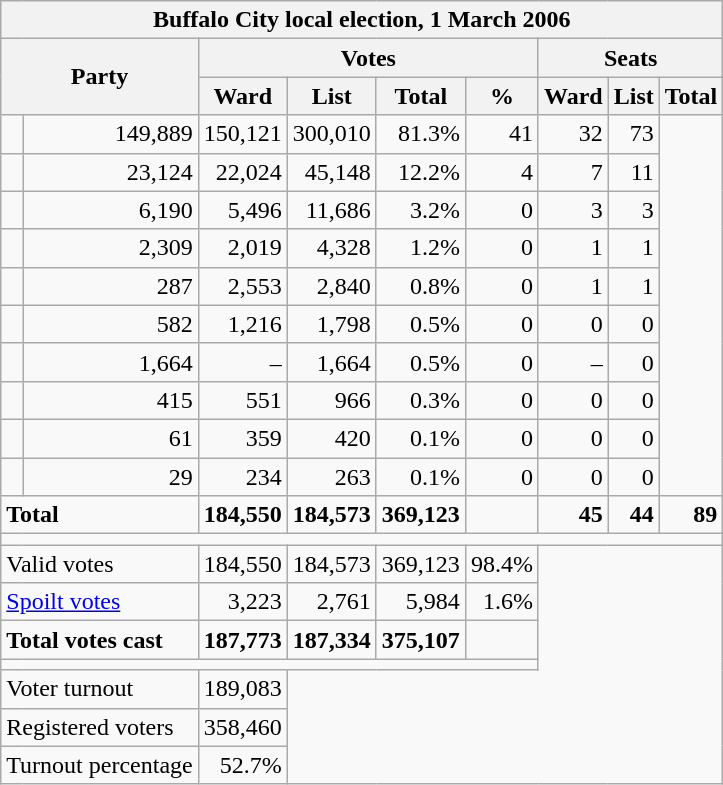<table class=wikitable style="text-align:right">
<tr>
<th colspan="9" align="center">Buffalo City local election, 1 March 2006</th>
</tr>
<tr>
<th rowspan="2" colspan="2">Party</th>
<th colspan="4" align="center">Votes</th>
<th colspan="3" align="center">Seats</th>
</tr>
<tr>
<th>Ward</th>
<th>List</th>
<th>Total</th>
<th>%</th>
<th>Ward</th>
<th>List</th>
<th>Total</th>
</tr>
<tr>
<td></td>
<td>149,889</td>
<td>150,121</td>
<td>300,010</td>
<td>81.3%</td>
<td>41</td>
<td>32</td>
<td>73</td>
</tr>
<tr>
<td></td>
<td>23,124</td>
<td>22,024</td>
<td>45,148</td>
<td>12.2%</td>
<td>4</td>
<td>7</td>
<td>11</td>
</tr>
<tr>
<td></td>
<td>6,190</td>
<td>5,496</td>
<td>11,686</td>
<td>3.2%</td>
<td>0</td>
<td>3</td>
<td>3</td>
</tr>
<tr>
<td></td>
<td>2,309</td>
<td>2,019</td>
<td>4,328</td>
<td>1.2%</td>
<td>0</td>
<td>1</td>
<td>1</td>
</tr>
<tr>
<td></td>
<td>287</td>
<td>2,553</td>
<td>2,840</td>
<td>0.8%</td>
<td>0</td>
<td>1</td>
<td>1</td>
</tr>
<tr>
<td></td>
<td>582</td>
<td>1,216</td>
<td>1,798</td>
<td>0.5%</td>
<td>0</td>
<td>0</td>
<td>0</td>
</tr>
<tr>
<td></td>
<td>1,664</td>
<td>–</td>
<td>1,664</td>
<td>0.5%</td>
<td>0</td>
<td>–</td>
<td>0</td>
</tr>
<tr>
<td></td>
<td>415</td>
<td>551</td>
<td>966</td>
<td>0.3%</td>
<td>0</td>
<td>0</td>
<td>0</td>
</tr>
<tr>
<td></td>
<td>61</td>
<td>359</td>
<td>420</td>
<td>0.1%</td>
<td>0</td>
<td>0</td>
<td>0</td>
</tr>
<tr>
<td></td>
<td>29</td>
<td>234</td>
<td>263</td>
<td>0.1%</td>
<td>0</td>
<td>0</td>
<td>0</td>
</tr>
<tr>
<td colspan="2" style="text-align:left"><strong>Total</strong></td>
<td><strong>184,550</strong></td>
<td><strong>184,573</strong></td>
<td><strong>369,123</strong></td>
<td></td>
<td><strong>45</strong></td>
<td><strong>44</strong></td>
<td><strong>89</strong></td>
</tr>
<tr>
<td colspan="9"></td>
</tr>
<tr>
<td colspan="2" style="text-align:left">Valid votes</td>
<td>184,550</td>
<td>184,573</td>
<td>369,123</td>
<td>98.4%</td>
</tr>
<tr>
<td colspan="2" style="text-align:left"><a href='#'>Spoilt votes</a></td>
<td>3,223</td>
<td>2,761</td>
<td>5,984</td>
<td>1.6%</td>
</tr>
<tr>
<td colspan="2" style="text-align:left"><strong>Total votes cast</strong></td>
<td><strong>187,773</strong></td>
<td><strong>187,334</strong></td>
<td><strong>375,107</strong></td>
<td></td>
</tr>
<tr>
<td colspan="6"></td>
</tr>
<tr>
<td colspan="2" style="text-align:left">Voter turnout</td>
<td>189,083</td>
</tr>
<tr>
<td colspan="2" style="text-align:left">Registered voters</td>
<td>358,460</td>
</tr>
<tr>
<td colspan="2" style="text-align:left">Turnout percentage</td>
<td>52.7%</td>
</tr>
</table>
